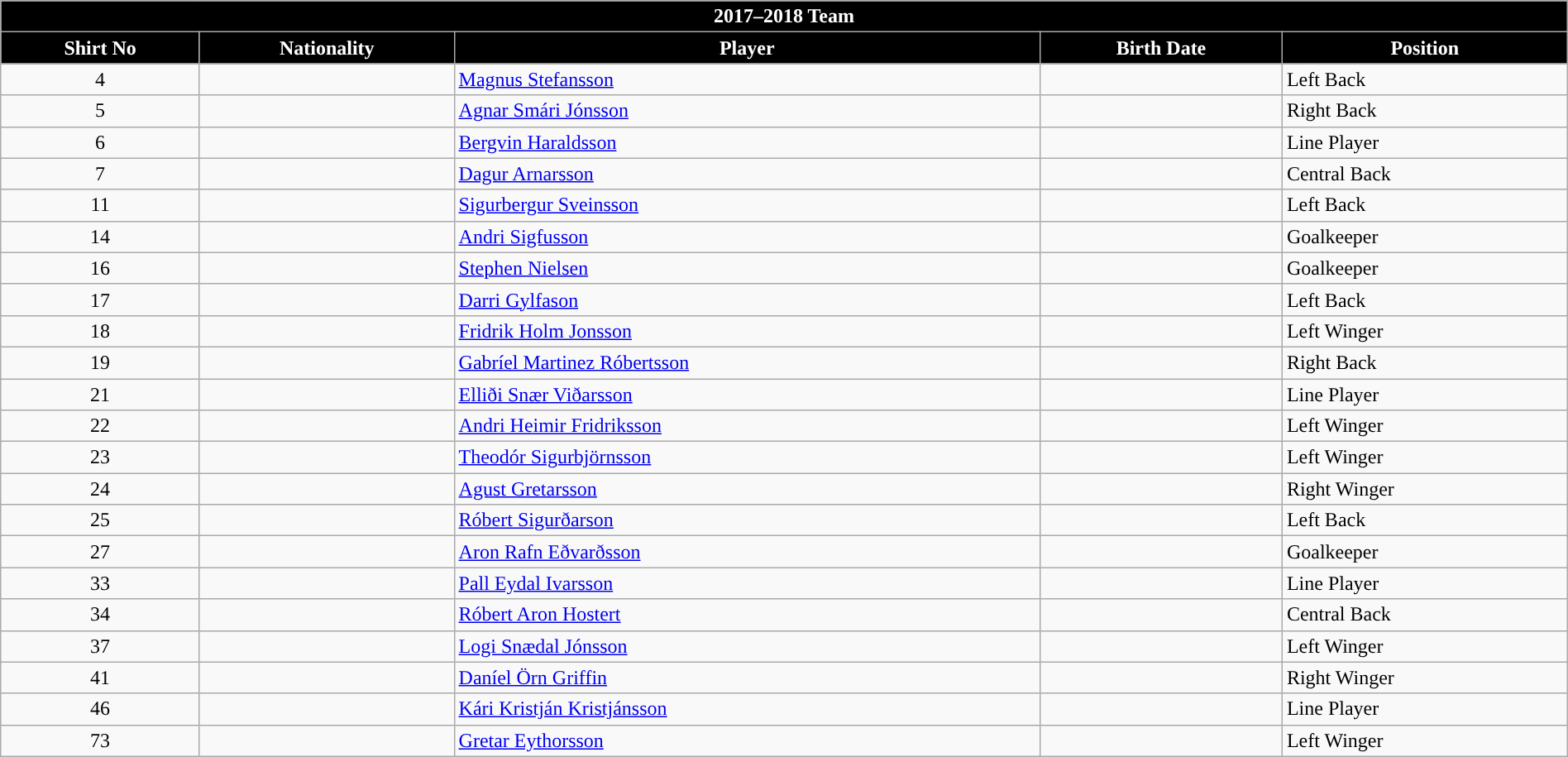<table class="wikitable collapsible collapsed" style="width:100%">
<tr>
<th colspan=5 style="background-color:#000000;color:#FFFFFF;text-align:center;"><strong>2017–2018 Team</strong></th>
</tr>
<tr>
<th style="color:#FFFFFF; background:#000000">Shirt No</th>
<th style="color:#FFFFFF; background:#000000">Nationality</th>
<th style="color:#FFFFFF; background:#000000">Player</th>
<th style="color:#FFFFFF; background:#000000">Birth Date</th>
<th style="color:#FFFFFF; background:#000000">Position</th>
</tr>
<tr>
<td align=center>4</td>
<td></td>
<td><a href='#'>Magnus Stefansson</a></td>
<td></td>
<td>Left Back</td>
</tr>
<tr>
<td align=center>5</td>
<td></td>
<td><a href='#'>Agnar Smári Jónsson</a></td>
<td></td>
<td>Right Back</td>
</tr>
<tr>
<td align=center>6</td>
<td></td>
<td><a href='#'>Bergvin Haraldsson</a></td>
<td></td>
<td>Line Player</td>
</tr>
<tr>
<td align=center>7</td>
<td></td>
<td><a href='#'>Dagur Arnarsson</a></td>
<td></td>
<td>Central Back</td>
</tr>
<tr>
<td align=center>11</td>
<td></td>
<td><a href='#'>Sigurbergur Sveinsson</a></td>
<td></td>
<td>Left Back</td>
</tr>
<tr>
<td align=center>14</td>
<td></td>
<td><a href='#'>Andri Sigfusson</a></td>
<td></td>
<td>Goalkeeper</td>
</tr>
<tr>
<td align=center>16</td>
<td></td>
<td><a href='#'>Stephen Nielsen</a></td>
<td></td>
<td>Goalkeeper</td>
</tr>
<tr>
<td align=center>17</td>
<td></td>
<td><a href='#'>Darri Gylfason</a></td>
<td></td>
<td>Left Back</td>
</tr>
<tr>
<td align=center>18</td>
<td></td>
<td><a href='#'>Fridrik Holm Jonsson</a></td>
<td></td>
<td>Left Winger</td>
</tr>
<tr>
<td align=center>19</td>
<td></td>
<td><a href='#'>Gabríel Martinez Róbertsson</a></td>
<td></td>
<td>Right Back</td>
</tr>
<tr>
<td align=center>21</td>
<td></td>
<td><a href='#'>Elliði Snær Viðarsson</a></td>
<td></td>
<td>Line Player</td>
</tr>
<tr>
<td align=center>22</td>
<td></td>
<td><a href='#'>Andri Heimir Fridriksson</a></td>
<td></td>
<td>Left Winger</td>
</tr>
<tr>
<td align=center>23</td>
<td></td>
<td><a href='#'>Theodór Sigurbjörnsson</a></td>
<td></td>
<td>Left Winger</td>
</tr>
<tr>
<td align=center>24</td>
<td></td>
<td><a href='#'>Agust Gretarsson</a></td>
<td></td>
<td>Right Winger</td>
</tr>
<tr>
<td align=center>25</td>
<td></td>
<td><a href='#'>Róbert Sigurðarson</a></td>
<td></td>
<td>Left Back</td>
</tr>
<tr>
<td align=center>27</td>
<td></td>
<td><a href='#'>Aron Rafn Eðvarðsson</a></td>
<td></td>
<td>Goalkeeper</td>
</tr>
<tr>
<td align=center>33</td>
<td></td>
<td><a href='#'>Pall Eydal Ivarsson</a></td>
<td></td>
<td>Line Player</td>
</tr>
<tr>
<td align=center>34</td>
<td></td>
<td><a href='#'>Róbert Aron Hostert</a></td>
<td></td>
<td>Central Back</td>
</tr>
<tr>
<td align=center>37</td>
<td></td>
<td><a href='#'>Logi Snædal Jónsson</a></td>
<td></td>
<td>Left Winger</td>
</tr>
<tr>
<td align=center>41</td>
<td></td>
<td><a href='#'>Daníel Örn Griffin</a></td>
<td></td>
<td>Right Winger</td>
</tr>
<tr>
<td align=center>46</td>
<td></td>
<td><a href='#'>Kári Kristján Kristjánsson</a></td>
<td></td>
<td>Line Player</td>
</tr>
<tr>
<td align=center>73</td>
<td></td>
<td><a href='#'>Gretar Eythorsson</a></td>
<td></td>
<td>Left Winger</td>
</tr>
</table>
